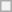<table class="wikitable">
<tr>
<th></th>
</tr>
</table>
